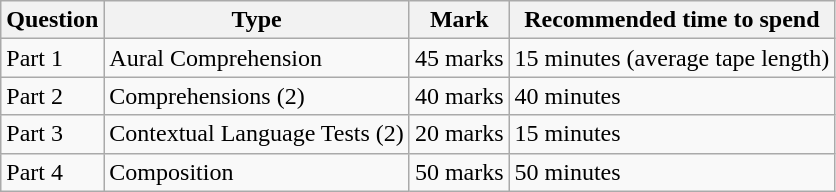<table class="wikitable">
<tr>
<th>Question</th>
<th>Type</th>
<th>Mark</th>
<th>Recommended time to spend</th>
</tr>
<tr>
<td>Part 1</td>
<td>Aural Comprehension</td>
<td>45 marks</td>
<td>15 minutes (average tape length)</td>
</tr>
<tr>
<td>Part 2</td>
<td>Comprehensions (2)</td>
<td>40 marks</td>
<td>40 minutes</td>
</tr>
<tr>
<td>Part 3</td>
<td>Contextual Language Tests (2)</td>
<td>20 marks</td>
<td>15 minutes</td>
</tr>
<tr>
<td>Part 4</td>
<td>Composition</td>
<td>50 marks</td>
<td>50 minutes</td>
</tr>
</table>
